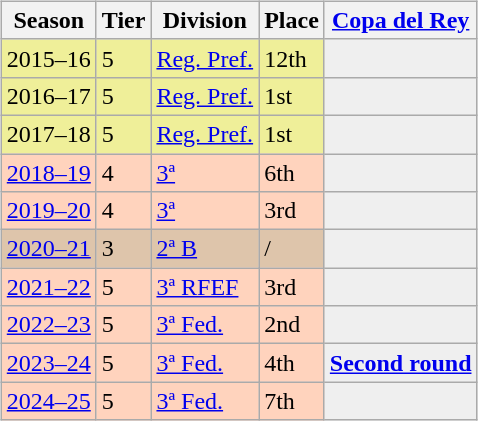<table>
<tr>
<td style="vertical-align:top; width=49%"><br><table class="wikitable">
<tr style="background:#f0f6fa;">
<th>Season</th>
<th>Tier</th>
<th>Division</th>
<th>Place</th>
<th><a href='#'>Copa del Rey</a></th>
</tr>
<tr>
<td style="background:#EFEF99;">2015–16</td>
<td style="background:#EFEF99;">5</td>
<td style="background:#EFEF99;"><a href='#'>Reg. Pref.</a></td>
<td style="background:#EFEF99;">12th</td>
<th style="background:#efefef;"></th>
</tr>
<tr>
<td style="background:#EFEF99;">2016–17</td>
<td style="background:#EFEF99;">5</td>
<td style="background:#EFEF99;"><a href='#'>Reg. Pref.</a></td>
<td style="background:#EFEF99;">1st</td>
<th style="background:#efefef;"></th>
</tr>
<tr>
<td style="background:#EFEF99;">2017–18</td>
<td style="background:#EFEF99;">5</td>
<td style="background:#EFEF99;"><a href='#'>Reg. Pref.</a></td>
<td style="background:#EFEF99;">1st</td>
<th style="background:#efefef;"></th>
</tr>
<tr>
<td style="background:#FFD3BD;"><a href='#'>2018–19</a></td>
<td style="background:#FFD3BD;">4</td>
<td style="background:#FFD3BD;"><a href='#'>3ª</a></td>
<td style="background:#FFD3BD;">6th</td>
<th style="background:#efefef;"></th>
</tr>
<tr>
<td style="background:#FFD3BD;"><a href='#'>2019–20</a></td>
<td style="background:#FFD3BD;">4</td>
<td style="background:#FFD3BD;"><a href='#'>3ª</a></td>
<td style="background:#FFD3BD;">3rd</td>
<th style="background:#efefef;"></th>
</tr>
<tr>
<td style="background:#DEC5AB;"><a href='#'>2020–21</a></td>
<td style="background:#DEC5AB;">3</td>
<td style="background:#DEC5AB;"><a href='#'>2ª B</a></td>
<td style="background:#DEC5AB;"> / </td>
<th style="background:#efefef;"></th>
</tr>
<tr>
<td style="background:#FFD3BD;"><a href='#'>2021–22</a></td>
<td style="background:#FFD3BD;">5</td>
<td style="background:#FFD3BD;"><a href='#'>3ª RFEF</a></td>
<td style="background:#FFD3BD;">3rd</td>
<th style="background:#efefef;"></th>
</tr>
<tr>
<td style="background:#FFD3BD;"><a href='#'>2022–23</a></td>
<td style="background:#FFD3BD;">5</td>
<td style="background:#FFD3BD;"><a href='#'>3ª Fed.</a></td>
<td style="background:#FFD3BD;">2nd</td>
<th style="background:#efefef;"></th>
</tr>
<tr>
<td style="background:#FFD3BD;"><a href='#'>2023–24</a></td>
<td style="background:#FFD3BD;">5</td>
<td style="background:#FFD3BD;"><a href='#'>3ª Fed.</a></td>
<td style="background:#FFD3BD;">4th</td>
<th style="background:#efefef;"><a href='#'>Second round</a></th>
</tr>
<tr>
<td style="background:#FFD3BD;"><a href='#'>2024–25</a></td>
<td style="background:#FFD3BD;">5</td>
<td style="background:#FFD3BD;"><a href='#'>3ª Fed.</a></td>
<td style="background:#FFD3BD;">7th</td>
<th style="background:#efefef;"></th>
</tr>
</table>
</td>
</tr>
</table>
